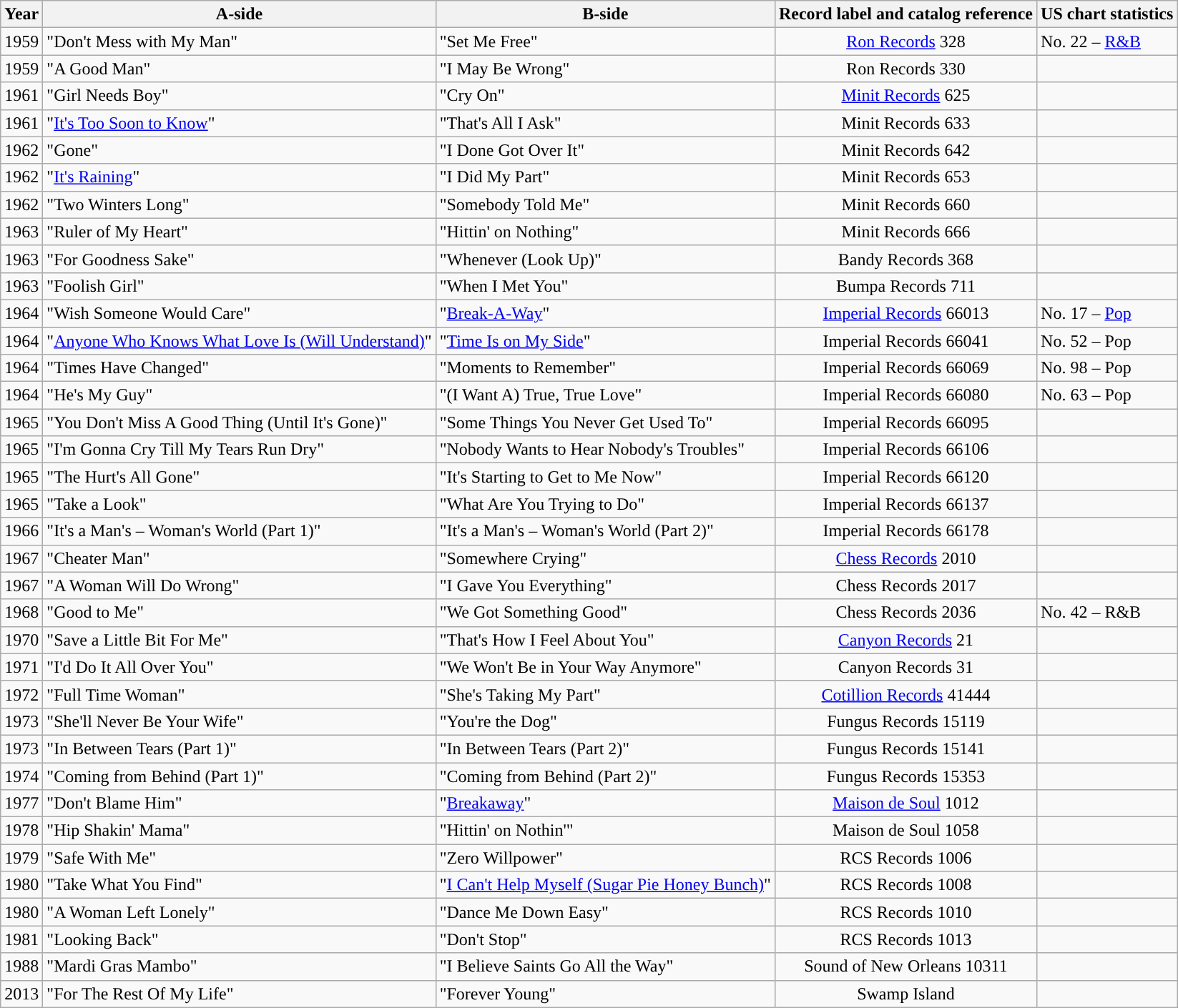<table class="wikitable sortable">
<tr>
<th>Year</th>
<th>A-side</th>
<th>B-side</th>
<th>Record label and catalog reference</th>
<th>US chart statistics</th>
</tr>
<tr>
<td>1959</td>
<td>"Don't Mess with My Man"</td>
<td>"Set Me Free"</td>
<td style="text-align:center;"><a href='#'>Ron Records</a> 328</td>
<td>No. 22 – <a href='#'>R&B</a></td>
</tr>
<tr>
<td>1959</td>
<td>"A Good Man"</td>
<td>"I May Be Wrong"</td>
<td style="text-align:center;">Ron Records 330</td>
<td></td>
</tr>
<tr>
<td>1961</td>
<td>"Girl Needs Boy"</td>
<td>"Cry On"</td>
<td style="text-align:center;"><a href='#'>Minit Records</a> 625</td>
<td></td>
</tr>
<tr>
<td>1961</td>
<td>"<a href='#'>It's Too Soon to Know</a>"</td>
<td>"That's All I Ask"</td>
<td style="text-align:center;">Minit Records 633</td>
<td></td>
</tr>
<tr>
<td>1962</td>
<td>"Gone"</td>
<td>"I Done Got Over It"</td>
<td style="text-align:center;">Minit Records 642</td>
<td></td>
</tr>
<tr>
<td>1962</td>
<td>"<a href='#'>It's Raining</a>"</td>
<td>"I Did My Part"</td>
<td style="text-align:center;">Minit Records 653</td>
<td></td>
</tr>
<tr>
<td>1962</td>
<td>"Two Winters Long"</td>
<td>"Somebody Told Me"</td>
<td style="text-align:center;">Minit Records 660</td>
<td></td>
</tr>
<tr>
<td>1963</td>
<td>"Ruler of My Heart"</td>
<td>"Hittin' on Nothing"</td>
<td style="text-align:center;">Minit Records 666</td>
<td></td>
</tr>
<tr>
<td>1963</td>
<td>"For Goodness Sake"</td>
<td>"Whenever (Look Up)"</td>
<td style="text-align:center;">Bandy Records 368</td>
<td></td>
</tr>
<tr>
<td>1963</td>
<td>"Foolish Girl"</td>
<td>"When I Met You"</td>
<td style="text-align:center;">Bumpa Records 711</td>
<td></td>
</tr>
<tr>
<td>1964</td>
<td>"Wish Someone Would Care"</td>
<td>"<a href='#'>Break-A-Way</a>"</td>
<td style="text-align:center;"><a href='#'>Imperial Records</a> 66013</td>
<td>No. 17 – <a href='#'>Pop</a></td>
</tr>
<tr>
<td>1964</td>
<td>"<a href='#'>Anyone Who Knows What Love Is (Will Understand)</a>"</td>
<td>"<a href='#'>Time Is on My Side</a>"</td>
<td style="text-align:center;">Imperial Records 66041</td>
<td>No. 52 – Pop</td>
</tr>
<tr>
<td>1964</td>
<td>"Times Have Changed"</td>
<td>"Moments to Remember"</td>
<td style="text-align:center;">Imperial Records 66069</td>
<td>No. 98 – Pop</td>
</tr>
<tr>
<td>1964</td>
<td>"He's My Guy"</td>
<td>"(I Want A) True, True Love"</td>
<td style="text-align:center;">Imperial Records 66080</td>
<td>No. 63 – Pop</td>
</tr>
<tr>
<td>1965</td>
<td>"You Don't Miss A Good Thing (Until It's Gone)"</td>
<td>"Some Things You Never Get Used To"</td>
<td style="text-align:center;">Imperial Records 66095</td>
<td></td>
</tr>
<tr>
<td>1965</td>
<td>"I'm Gonna Cry Till My Tears Run Dry"</td>
<td>"Nobody Wants to Hear Nobody's Troubles"</td>
<td style="text-align:center;">Imperial Records 66106</td>
<td></td>
</tr>
<tr>
<td>1965</td>
<td>"The Hurt's All Gone"</td>
<td>"It's Starting to Get to Me Now"</td>
<td style="text-align:center;">Imperial Records 66120</td>
<td></td>
</tr>
<tr>
<td>1965</td>
<td>"Take a Look"</td>
<td>"What Are You Trying to Do"</td>
<td style="text-align:center;">Imperial Records 66137</td>
<td></td>
</tr>
<tr>
<td>1966</td>
<td>"It's a Man's – Woman's World (Part 1)"</td>
<td>"It's a Man's – Woman's World (Part 2)"</td>
<td style="text-align:center;">Imperial Records 66178</td>
<td></td>
</tr>
<tr>
<td>1967</td>
<td>"Cheater Man"</td>
<td>"Somewhere Crying"</td>
<td style="text-align:center;"><a href='#'>Chess Records</a> 2010</td>
<td></td>
</tr>
<tr>
<td>1967</td>
<td>"A Woman Will Do Wrong"</td>
<td>"I Gave You Everything"</td>
<td style="text-align:center;">Chess Records 2017</td>
<td></td>
</tr>
<tr>
<td>1968</td>
<td>"Good to Me"</td>
<td>"We Got Something Good"</td>
<td style="text-align:center;">Chess Records 2036</td>
<td>No. 42 – R&B</td>
</tr>
<tr>
<td>1970</td>
<td>"Save a Little Bit For Me"</td>
<td>"That's How I Feel About You"</td>
<td style="text-align:center;"><a href='#'>Canyon Records</a> 21</td>
<td></td>
</tr>
<tr>
<td>1971</td>
<td>"I'd Do It All Over You"</td>
<td>"We Won't Be in Your Way Anymore"</td>
<td style="text-align:center;">Canyon Records 31</td>
<td></td>
</tr>
<tr>
<td>1972</td>
<td>"Full Time Woman"</td>
<td>"She's Taking My Part"</td>
<td style="text-align:center;"><a href='#'>Cotillion Records</a> 41444</td>
<td></td>
</tr>
<tr>
<td>1973</td>
<td>"She'll Never Be Your Wife"</td>
<td>"You're the Dog"</td>
<td style="text-align:center;">Fungus Records 15119</td>
<td></td>
</tr>
<tr>
<td>1973</td>
<td>"In Between Tears (Part 1)"</td>
<td>"In Between Tears (Part 2)"</td>
<td style="text-align:center;">Fungus Records 15141</td>
<td></td>
</tr>
<tr>
<td>1974</td>
<td>"Coming from Behind (Part 1)"</td>
<td>"Coming from Behind (Part 2)"</td>
<td style="text-align:center;">Fungus Records 15353</td>
<td></td>
</tr>
<tr>
<td>1977</td>
<td>"Don't Blame Him"</td>
<td>"<a href='#'>Breakaway</a>"</td>
<td style="text-align:center;"><a href='#'>Maison de Soul</a> 1012</td>
<td></td>
</tr>
<tr>
<td>1978</td>
<td>"Hip Shakin' Mama"</td>
<td>"Hittin' on Nothin'"</td>
<td style="text-align:center;">Maison de Soul 1058</td>
<td></td>
</tr>
<tr>
<td>1979</td>
<td>"Safe With Me"</td>
<td>"Zero Willpower"</td>
<td style="text-align:center;">RCS Records 1006</td>
<td></td>
</tr>
<tr>
<td>1980</td>
<td>"Take What You Find"</td>
<td>"<a href='#'>I Can't Help Myself (Sugar Pie Honey Bunch)</a>"</td>
<td style="text-align:center;">RCS Records 1008</td>
<td></td>
</tr>
<tr>
<td>1980</td>
<td>"A Woman Left Lonely"</td>
<td>"Dance Me Down Easy"</td>
<td style="text-align:center;">RCS Records 1010</td>
<td></td>
</tr>
<tr>
<td>1981</td>
<td>"Looking Back"</td>
<td>"Don't Stop"</td>
<td style="text-align:center;">RCS Records 1013</td>
<td></td>
</tr>
<tr>
<td>1988</td>
<td>"Mardi Gras Mambo"</td>
<td>"I Believe Saints Go All the Way"</td>
<td style="text-align:center;">Sound of New Orleans 10311</td>
<td><br></td>
</tr>
<tr>
<td>2013</td>
<td>"For The Rest Of My Life"</td>
<td>"Forever Young"</td>
<td style="text-align:center;">Swamp Island</td>
<td><br></td>
</tr>
</table>
